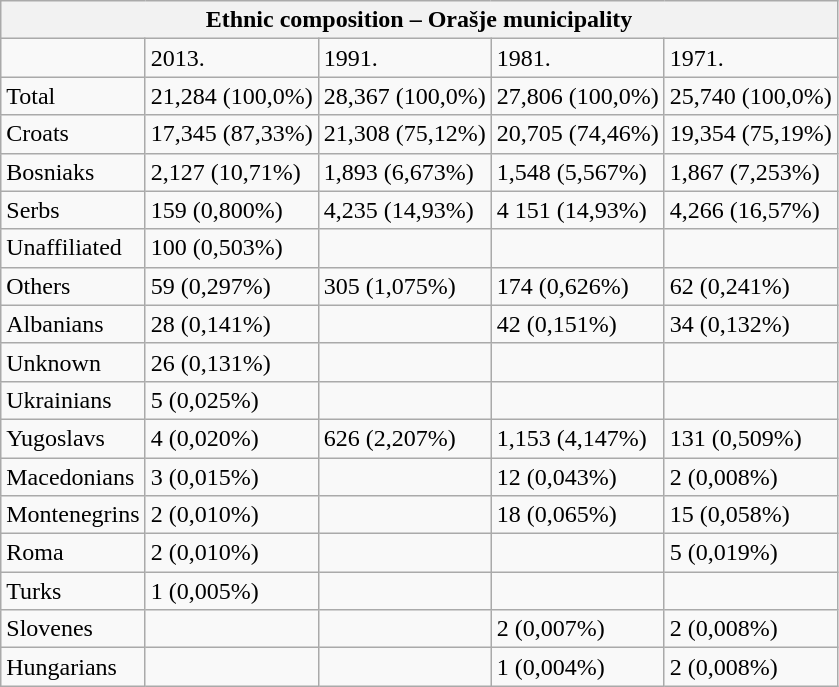<table class="wikitable">
<tr>
<th colspan="8">Ethnic composition – Orašje municipality</th>
</tr>
<tr>
<td></td>
<td>2013.</td>
<td>1991.</td>
<td>1981.</td>
<td>1971.</td>
</tr>
<tr>
<td>Total</td>
<td>21,284 (100,0%)</td>
<td>28,367 (100,0%)</td>
<td>27,806 (100,0%)</td>
<td>25,740 (100,0%)</td>
</tr>
<tr>
<td>Croats</td>
<td>17,345 (87,33%)</td>
<td>21,308 (75,12%)</td>
<td>20,705 (74,46%)</td>
<td>19,354 (75,19%)</td>
</tr>
<tr>
<td>Bosniaks</td>
<td>2,127 (10,71%)</td>
<td>1,893 (6,673%)</td>
<td>1,548 (5,567%)</td>
<td>1,867 (7,253%)</td>
</tr>
<tr>
<td>Serbs</td>
<td>159 (0,800%)</td>
<td>4,235 (14,93%)</td>
<td>4 151 (14,93%)</td>
<td>4,266 (16,57%)</td>
</tr>
<tr>
<td>Unaffiliated</td>
<td>100 (0,503%)</td>
<td></td>
<td></td>
<td></td>
</tr>
<tr>
<td>Others</td>
<td>59 (0,297%)</td>
<td>305 (1,075%)</td>
<td>174 (0,626%)</td>
<td>62 (0,241%)</td>
</tr>
<tr>
<td>Albanians</td>
<td>28 (0,141%)</td>
<td></td>
<td>42 (0,151%)</td>
<td>34 (0,132%)</td>
</tr>
<tr>
<td>Unknown</td>
<td>26 (0,131%)</td>
<td></td>
<td></td>
<td></td>
</tr>
<tr>
<td>Ukrainians</td>
<td>5 (0,025%)</td>
<td></td>
<td></td>
<td></td>
</tr>
<tr>
<td>Yugoslavs</td>
<td>4 (0,020%)</td>
<td>626 (2,207%)</td>
<td>1,153 (4,147%)</td>
<td>131 (0,509%)</td>
</tr>
<tr>
<td>Macedonians</td>
<td>3 (0,015%)</td>
<td></td>
<td>12 (0,043%)</td>
<td>2 (0,008%)</td>
</tr>
<tr>
<td>Montenegrins</td>
<td>2 (0,010%)</td>
<td></td>
<td>18 (0,065%)</td>
<td>15 (0,058%)</td>
</tr>
<tr>
<td>Roma</td>
<td>2 (0,010%)</td>
<td></td>
<td></td>
<td>5 (0,019%)</td>
</tr>
<tr>
<td>Turks</td>
<td>1 (0,005%)</td>
<td></td>
<td></td>
<td></td>
</tr>
<tr>
<td>Slovenes</td>
<td></td>
<td></td>
<td>2 (0,007%)</td>
<td>2 (0,008%)</td>
</tr>
<tr>
<td>Hungarians</td>
<td></td>
<td></td>
<td>1 (0,004%)</td>
<td>2 (0,008%)</td>
</tr>
</table>
